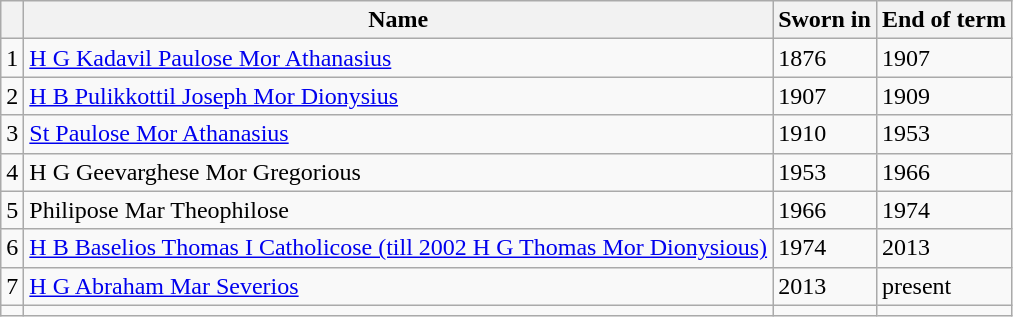<table class="wikitable">
<tr>
<th></th>
<th>Name</th>
<th>Sworn in</th>
<th>End of term</th>
</tr>
<tr>
<td>1</td>
<td><a href='#'>H G Kadavil Paulose Mor Athanasius</a></td>
<td>1876</td>
<td>1907</td>
</tr>
<tr>
<td>2</td>
<td><a href='#'>H B Pulikkottil Joseph Mor Dionysius</a></td>
<td>1907</td>
<td>1909</td>
</tr>
<tr>
<td>3</td>
<td><a href='#'>St Paulose Mor Athanasius</a></td>
<td>1910</td>
<td>1953</td>
</tr>
<tr>
<td>4</td>
<td>H G Geevarghese Mor Gregorious</td>
<td>1953</td>
<td>1966</td>
</tr>
<tr>
<td>5</td>
<td>Philipose Mar Theophilose</td>
<td>1966</td>
<td>1974</td>
</tr>
<tr>
<td>6</td>
<td><a href='#'>H B Baselios Thomas I Catholicose (till 2002 H G Thomas Mor Dionysious)</a></td>
<td>1974</td>
<td>2013</td>
</tr>
<tr>
<td>7</td>
<td><a href='#'>H G Abraham Mar Severios</a></td>
<td>2013</td>
<td>present</td>
</tr>
<tr>
<td></td>
<td></td>
<td></td>
<td></td>
</tr>
</table>
